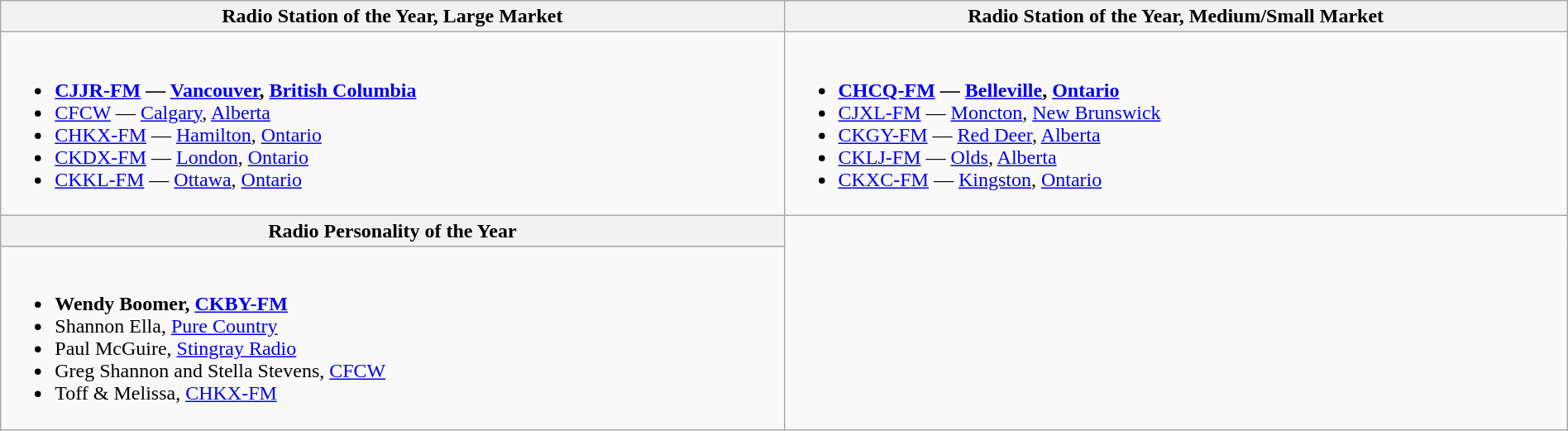<table class="wikitable" style="width:100%">
<tr>
<th style="width:50%">Radio Station of the Year, Large Market</th>
<th style="width:50%">Radio Station of the Year, Medium/Small Market</th>
</tr>
<tr>
<td valign="top"><br><ul><li> <strong><a href='#'>CJJR-FM</a> — <a href='#'>Vancouver</a>, <a href='#'>British Columbia</a></strong></li><li><a href='#'>CFCW</a> — <a href='#'>Calgary</a>, <a href='#'>Alberta</a></li><li><a href='#'>CHKX-FM</a> — <a href='#'>Hamilton</a>, <a href='#'>Ontario</a></li><li><a href='#'>CKDX-FM</a> — <a href='#'>London</a>, <a href='#'>Ontario</a></li><li><a href='#'>CKKL-FM</a> — <a href='#'>Ottawa</a>, <a href='#'>Ontario</a></li></ul></td>
<td valign="top"><br><ul><li> <strong><a href='#'>CHCQ-FM</a> — <a href='#'>Belleville</a>, <a href='#'>Ontario</a></strong></li><li><a href='#'>CJXL-FM</a> — <a href='#'>Moncton</a>, <a href='#'>New Brunswick</a></li><li><a href='#'>CKGY-FM</a> — <a href='#'>Red Deer</a>, <a href='#'>Alberta</a></li><li><a href='#'>CKLJ-FM</a> — <a href='#'>Olds</a>, <a href='#'>Alberta</a></li><li><a href='#'>CKXC-FM</a> — <a href='#'>Kingston</a>, <a href='#'>Ontario</a></li></ul></td>
</tr>
<tr>
<th style="width:50%">Radio Personality of the Year</th>
</tr>
<tr>
<td valign="top"><br><ul><li> <strong>Wendy Boomer, <a href='#'>CKBY-FM</a></strong></li><li>Shannon Ella, <a href='#'>Pure Country</a></li><li>Paul McGuire, <a href='#'>Stingray Radio</a></li><li>Greg Shannon and Stella Stevens, <a href='#'>CFCW</a></li><li>Toff & Melissa, <a href='#'>CHKX-FM</a></li></ul></td>
</tr>
</table>
